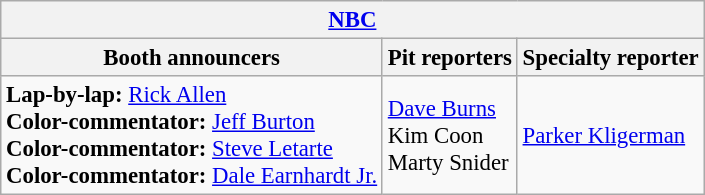<table class="wikitable" style="font-size: 95%">
<tr>
<th colspan="3"><a href='#'>NBC</a></th>
</tr>
<tr>
<th>Booth announcers</th>
<th>Pit reporters</th>
<th>Specialty reporter</th>
</tr>
<tr>
<td><strong>Lap-by-lap:</strong> <a href='#'>Rick Allen</a><br><strong>Color-commentator:</strong> <a href='#'>Jeff Burton</a><br><strong>Color-commentator:</strong> <a href='#'>Steve Letarte</a><br><strong>Color-commentator:</strong> <a href='#'>Dale Earnhardt Jr.</a></td>
<td><a href='#'>Dave Burns</a><br>Kim Coon<br>Marty Snider</td>
<td><a href='#'>Parker Kligerman</a></td>
</tr>
</table>
